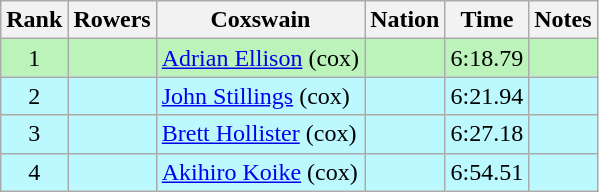<table class="wikitable sortable" style="text-align:center">
<tr>
<th>Rank</th>
<th>Rowers</th>
<th>Coxswain</th>
<th>Nation</th>
<th>Time</th>
<th>Notes</th>
</tr>
<tr bgcolor=bbf3bb>
<td>1</td>
<td align=left></td>
<td align=left><a href='#'>Adrian Ellison</a> (cox)</td>
<td align=left></td>
<td>6:18.79</td>
<td></td>
</tr>
<tr bgcolor=bbf9ff>
<td>2</td>
<td align=left></td>
<td align=left><a href='#'>John Stillings</a> (cox)</td>
<td align=left></td>
<td>6:21.94</td>
<td></td>
</tr>
<tr bgcolor=bbf9ff>
<td>3</td>
<td align=left></td>
<td align=left><a href='#'>Brett Hollister</a> (cox)</td>
<td align=left></td>
<td>6:27.18</td>
<td></td>
</tr>
<tr bgcolor=bbf9ff>
<td>4</td>
<td align=left></td>
<td align=left><a href='#'>Akihiro Koike</a> (cox)</td>
<td align=left></td>
<td>6:54.51</td>
<td></td>
</tr>
</table>
